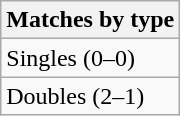<table class=wikitable>
<tr>
<th>Matches by type</th>
</tr>
<tr>
<td>Singles (0–0)</td>
</tr>
<tr>
<td>Doubles (2–1)</td>
</tr>
</table>
